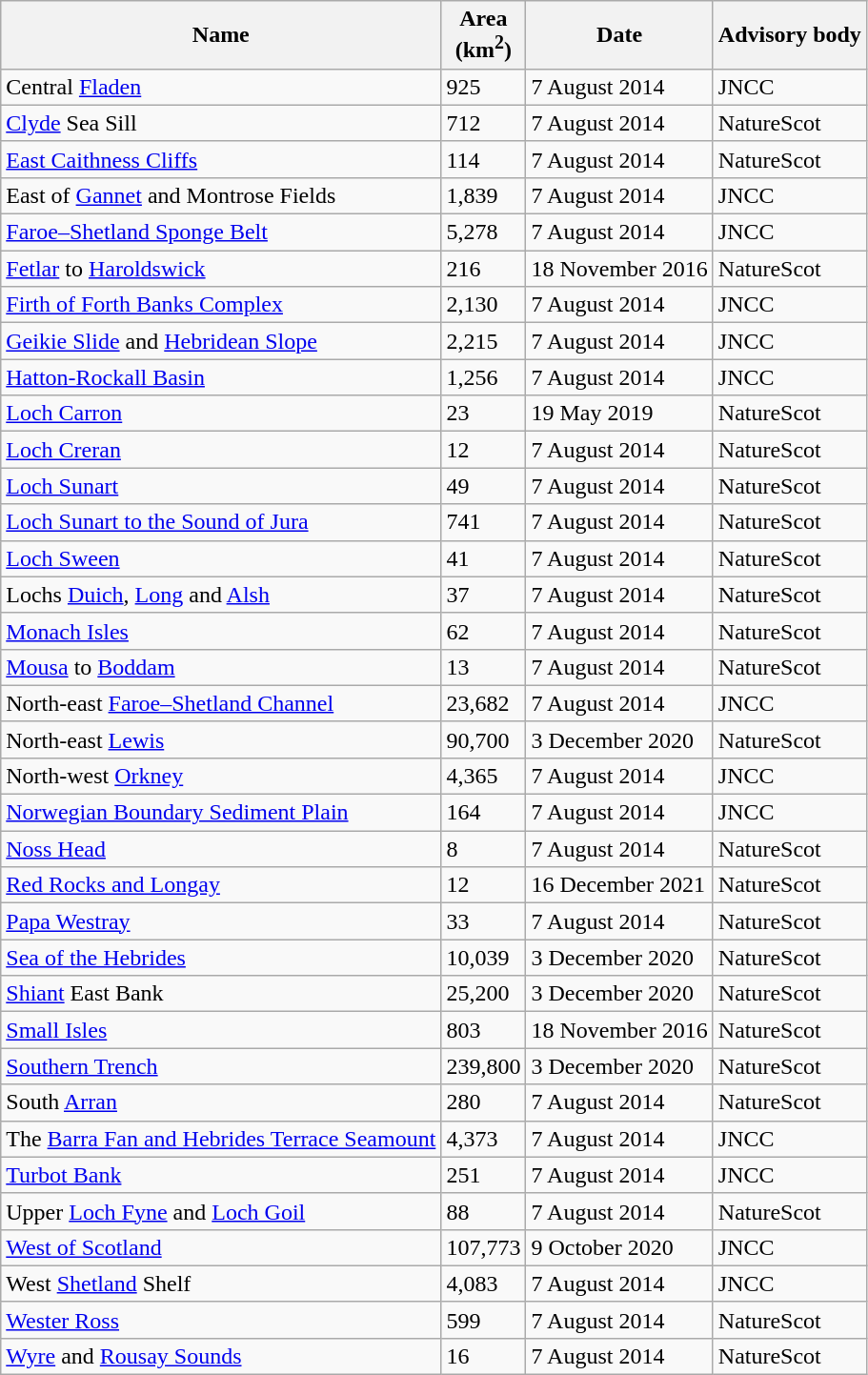<table class="wikitable sortable col2right">
<tr>
<th>Name</th>
<th>Area<br>(km<sup>2</sup>)</th>
<th>Date</th>
<th>Advisory body</th>
</tr>
<tr>
<td>Central <a href='#'>Fladen</a></td>
<td>925</td>
<td>7 August 2014</td>
<td>JNCC</td>
</tr>
<tr>
<td><a href='#'>Clyde</a> Sea Sill</td>
<td>712</td>
<td>7 August 2014</td>
<td>NatureScot</td>
</tr>
<tr>
<td><a href='#'>East Caithness Cliffs</a></td>
<td>114</td>
<td>7 August 2014</td>
<td>NatureScot</td>
</tr>
<tr>
<td>East of <a href='#'>Gannet</a> and Montrose Fields</td>
<td>1,839</td>
<td>7 August 2014</td>
<td>JNCC</td>
</tr>
<tr>
<td><a href='#'>Faroe–Shetland Sponge Belt</a></td>
<td>5,278</td>
<td>7 August 2014</td>
<td>JNCC</td>
</tr>
<tr>
<td><a href='#'>Fetlar</a> to <a href='#'>Haroldswick</a></td>
<td>216</td>
<td>18 November 2016</td>
<td>NatureScot</td>
</tr>
<tr>
<td><a href='#'>Firth of Forth Banks Complex</a></td>
<td>2,130</td>
<td>7 August 2014</td>
<td>JNCC</td>
</tr>
<tr>
<td><a href='#'>Geikie Slide</a> and <a href='#'>Hebridean Slope</a></td>
<td>2,215</td>
<td>7 August 2014</td>
<td>JNCC</td>
</tr>
<tr>
<td><a href='#'>Hatton-Rockall Basin</a></td>
<td>1,256</td>
<td>7 August 2014</td>
<td>JNCC</td>
</tr>
<tr>
<td><a href='#'>Loch Carron</a></td>
<td>23</td>
<td>19 May 2019</td>
<td>NatureScot</td>
</tr>
<tr>
<td><a href='#'>Loch Creran</a></td>
<td>12</td>
<td>7 August 2014</td>
<td>NatureScot</td>
</tr>
<tr>
<td><a href='#'>Loch Sunart</a></td>
<td>49</td>
<td>7 August 2014</td>
<td>NatureScot</td>
</tr>
<tr>
<td><a href='#'>Loch Sunart to the Sound of Jura</a></td>
<td>741</td>
<td>7 August 2014</td>
<td>NatureScot</td>
</tr>
<tr>
<td><a href='#'>Loch Sween</a></td>
<td>41</td>
<td>7 August 2014</td>
<td>NatureScot</td>
</tr>
<tr>
<td>Lochs <a href='#'>Duich</a>, <a href='#'>Long</a> and <a href='#'>Alsh</a></td>
<td>37</td>
<td>7 August 2014</td>
<td>NatureScot</td>
</tr>
<tr>
<td><a href='#'>Monach Isles</a></td>
<td>62</td>
<td>7 August 2014</td>
<td>NatureScot</td>
</tr>
<tr>
<td><a href='#'>Mousa</a> to <a href='#'>Boddam</a></td>
<td>13</td>
<td>7 August 2014</td>
<td>NatureScot</td>
</tr>
<tr>
<td>North-east <a href='#'>Faroe–Shetland Channel</a></td>
<td>23,682</td>
<td>7 August 2014</td>
<td>JNCC</td>
</tr>
<tr>
<td>North-east <a href='#'>Lewis</a></td>
<td>90,700</td>
<td>3 December 2020</td>
<td>NatureScot</td>
</tr>
<tr>
<td>North-west <a href='#'>Orkney</a></td>
<td>4,365</td>
<td>7 August 2014</td>
<td>JNCC</td>
</tr>
<tr>
<td><a href='#'>Norwegian Boundary Sediment Plain</a></td>
<td>164</td>
<td>7 August 2014</td>
<td>JNCC</td>
</tr>
<tr>
<td><a href='#'>Noss Head</a></td>
<td>8</td>
<td>7 August 2014</td>
<td>NatureScot</td>
</tr>
<tr>
<td><a href='#'>Red Rocks and Longay</a></td>
<td>12</td>
<td>16 December 2021</td>
<td>NatureScot</td>
</tr>
<tr>
<td><a href='#'>Papa Westray</a></td>
<td>33</td>
<td>7 August 2014</td>
<td>NatureScot</td>
</tr>
<tr>
<td><a href='#'>Sea of the Hebrides</a></td>
<td>10,039</td>
<td>3 December 2020</td>
<td>NatureScot</td>
</tr>
<tr>
<td><a href='#'>Shiant</a> East Bank</td>
<td>25,200</td>
<td>3 December 2020</td>
<td>NatureScot</td>
</tr>
<tr>
<td><a href='#'>Small Isles</a></td>
<td>803</td>
<td>18 November 2016</td>
<td>NatureScot</td>
</tr>
<tr>
<td><a href='#'>Southern Trench</a></td>
<td>239,800</td>
<td>3 December 2020</td>
<td>NatureScot</td>
</tr>
<tr>
<td>South <a href='#'>Arran</a></td>
<td>280</td>
<td>7 August 2014</td>
<td>NatureScot</td>
</tr>
<tr>
<td>The <a href='#'>Barra Fan and Hebrides Terrace Seamount</a></td>
<td>4,373</td>
<td>7 August 2014</td>
<td>JNCC</td>
</tr>
<tr>
<td><a href='#'>Turbot Bank</a></td>
<td>251</td>
<td>7 August 2014</td>
<td>JNCC</td>
</tr>
<tr>
<td>Upper <a href='#'>Loch Fyne</a> and <a href='#'>Loch Goil</a></td>
<td>88</td>
<td>7 August 2014</td>
<td>NatureScot</td>
</tr>
<tr>
<td><a href='#'>West of Scotland</a></td>
<td>107,773</td>
<td>9 October 2020</td>
<td>JNCC</td>
</tr>
<tr>
<td>West <a href='#'>Shetland</a> Shelf</td>
<td>4,083</td>
<td>7 August 2014</td>
<td>JNCC</td>
</tr>
<tr>
<td><a href='#'>Wester Ross</a></td>
<td>599</td>
<td>7 August 2014</td>
<td>NatureScot</td>
</tr>
<tr>
<td><a href='#'>Wyre</a> and <a href='#'>Rousay Sounds</a></td>
<td>16</td>
<td>7 August 2014</td>
<td>NatureScot</td>
</tr>
</table>
